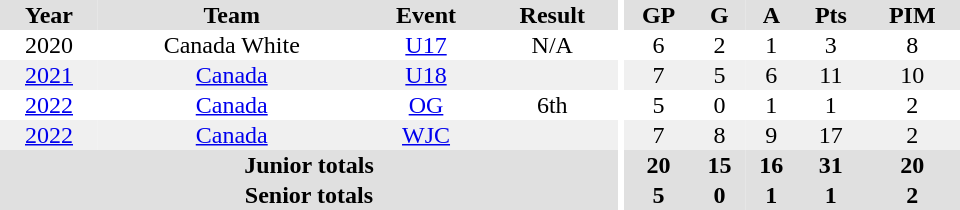<table border="0" cellpadding="1" cellspacing="0" ID="Table3" style="text-align:center; width:40em">
<tr bgcolor="#e0e0e0">
<th>Year</th>
<th>Team</th>
<th>Event</th>
<th>Result</th>
<th rowspan="102" bgcolor="#ffffff"></th>
<th>GP</th>
<th>G</th>
<th>A</th>
<th>Pts</th>
<th>PIM</th>
</tr>
<tr>
<td>2020</td>
<td>Canada White</td>
<td><a href='#'>U17</a></td>
<td>N/A</td>
<td>6</td>
<td>2</td>
<td>1</td>
<td>3</td>
<td>8</td>
</tr>
<tr bgcolor="#f0f0f0">
<td><a href='#'>2021</a></td>
<td><a href='#'>Canada</a></td>
<td><a href='#'>U18</a></td>
<td></td>
<td>7</td>
<td>5</td>
<td>6</td>
<td>11</td>
<td>10</td>
</tr>
<tr>
<td><a href='#'>2022</a></td>
<td><a href='#'>Canada</a></td>
<td><a href='#'>OG</a></td>
<td>6th</td>
<td>5</td>
<td>0</td>
<td>1</td>
<td>1</td>
<td>2</td>
</tr>
<tr bgcolor="#f0f0f0">
<td><a href='#'>2022</a></td>
<td><a href='#'>Canada</a></td>
<td><a href='#'>WJC</a></td>
<td></td>
<td>7</td>
<td>8</td>
<td>9</td>
<td>17</td>
<td>2</td>
</tr>
<tr bgcolor="#e0e0e0">
<th colspan="4">Junior totals</th>
<th>20</th>
<th>15</th>
<th>16</th>
<th>31</th>
<th>20</th>
</tr>
<tr bgcolor="#e0e0e0">
<th colspan="4">Senior totals</th>
<th>5</th>
<th>0</th>
<th>1</th>
<th>1</th>
<th>2</th>
</tr>
</table>
